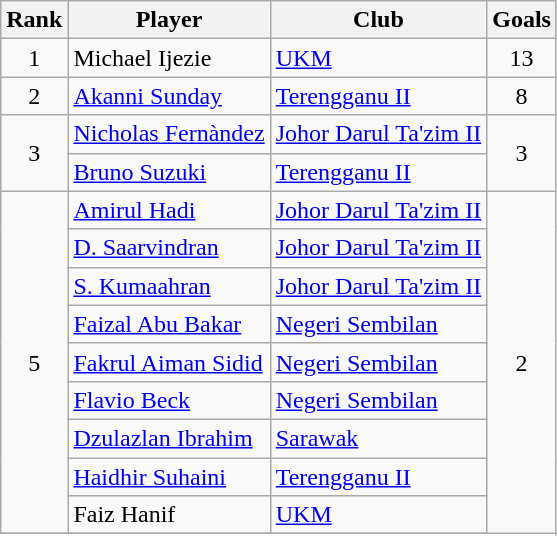<table class="wikitable">
<tr>
<th>Rank</th>
<th>Player</th>
<th>Club</th>
<th>Goals</th>
</tr>
<tr>
<td align=center rowspan=1>1</td>
<td> Michael Ijezie</td>
<td><a href='#'>UKM</a></td>
<td align=center rowspan=1>13</td>
</tr>
<tr>
<td align=center rowspan=1>2</td>
<td> <a href='#'>Akanni Sunday</a></td>
<td><a href='#'>Terengganu II</a></td>
<td align=center rowspan=1>8</td>
</tr>
<tr>
<td align=center rowspan=2>3</td>
<td> <a href='#'>Nicholas Fernàndez</a></td>
<td><a href='#'>Johor Darul Ta'zim II</a></td>
<td align=center rowspan=2>3</td>
</tr>
<tr>
<td> <a href='#'>Bruno Suzuki</a></td>
<td><a href='#'>Terengganu II</a></td>
</tr>
<tr>
<td align=center rowspan=9>5</td>
<td> <a href='#'>Amirul Hadi</a></td>
<td><a href='#'>Johor Darul Ta'zim II</a></td>
<td align=center rowspan=10>2</td>
</tr>
<tr>
<td> <a href='#'>D. Saarvindran</a></td>
<td><a href='#'>Johor Darul Ta'zim II</a></td>
</tr>
<tr>
<td> <a href='#'>S. Kumaahran</a></td>
<td><a href='#'>Johor Darul Ta'zim II</a></td>
</tr>
<tr>
<td> <a href='#'>Faizal Abu Bakar</a></td>
<td><a href='#'>Negeri Sembilan</a></td>
</tr>
<tr>
<td> <a href='#'>Fakrul Aiman Sidid</a></td>
<td><a href='#'>Negeri Sembilan</a></td>
</tr>
<tr>
<td> <a href='#'>Flavio Beck</a></td>
<td><a href='#'>Negeri Sembilan</a></td>
</tr>
<tr>
<td> <a href='#'>Dzulazlan Ibrahim</a></td>
<td><a href='#'>Sarawak</a></td>
</tr>
<tr>
<td> <a href='#'>Haidhir Suhaini</a></td>
<td><a href='#'>Terengganu II</a></td>
</tr>
<tr>
<td> Faiz Hanif</td>
<td><a href='#'>UKM</a></td>
</tr>
<tr>
</tr>
</table>
